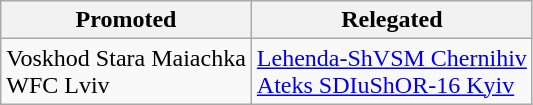<table class="wikitable">
<tr>
<th>Promoted</th>
<th>Relegated</th>
</tr>
<tr>
<td>Voskhod Stara Maiachka<br>WFC Lviv</td>
<td><a href='#'>Lehenda-ShVSM Chernihiv</a> <br><a href='#'>Ateks SDIuShOR-16 Kyiv</a></td>
</tr>
</table>
